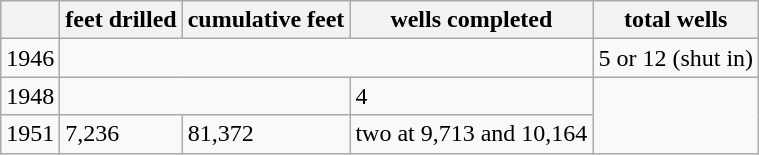<table class=wikitable>
<tr>
<th></th>
<th>feet drilled</th>
<th>cumulative feet</th>
<th>wells completed</th>
<th>total wells</th>
</tr>
<tr>
<td>1946</td>
<td colspan=3></td>
<td>5 or 12 (shut in)</td>
</tr>
<tr>
<td>1948</td>
<td colspan=2></td>
<td>4</td>
</tr>
<tr>
<td>1951</td>
<td>7,236</td>
<td>81,372</td>
<td>two at 9,713 and 10,164</td>
</tr>
</table>
